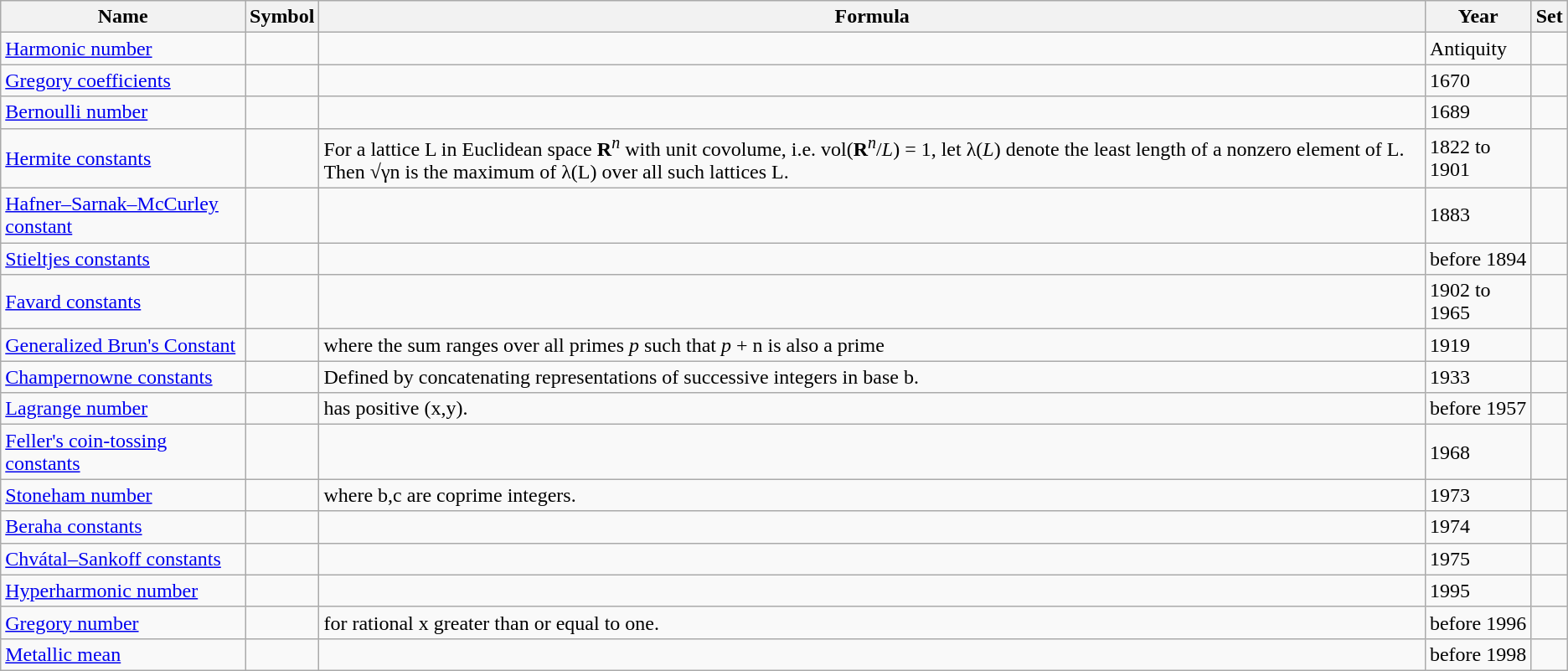<table class="wikitable sortable">
<tr>
<th>Name</th>
<th>Symbol</th>
<th>Formula</th>
<th>Year</th>
<th>Set</th>
</tr>
<tr>
<td><a href='#'>Harmonic number</a></td>
<td></td>
<td></td>
<td data-sort-value="-400">Antiquity</td>
<td data-sort-value="3"><a href='#'></a></td>
</tr>
<tr>
<td><a href='#'>Gregory coefficients</a></td>
<td></td>
<td></td>
<td>1670</td>
<td data-sort-value="3"><a href='#'></a></td>
</tr>
<tr>
<td><a href='#'>Bernoulli number</a></td>
<td></td>
<td></td>
<td>1689</td>
<td data-sort-value="3"><a href='#'></a></td>
</tr>
<tr>
<td><a href='#'>Hermite constants</a></td>
<td></td>
<td>For a lattice L in Euclidean space <strong>R</strong><sup><em>n</em></sup> with unit covolume, i.e. vol(<strong>R</strong><sup><em>n</em></sup>/<em>L</em>) = 1, let λ(<em>L</em>) denote the least length of a nonzero element of L. Then √γn is the maximum of λ(L) over all such lattices L.</td>
<td data-sort-value="1822">1822 to 1901</td>
<td data-sort-value="7"><a href='#'></a></td>
</tr>
<tr>
<td><a href='#'>Hafner–Sarnak–McCurley constant</a></td>
<td></td>
<td></td>
<td data-sort-value="1883">1883</td>
<td data-sort-value="7"><a href='#'></a></td>
</tr>
<tr>
<td><a href='#'>Stieltjes constants</a></td>
<td></td>
<td></td>
<td data-sort-value="1894">before 1894</td>
<td data-sort-value="7"><a href='#'></a></td>
</tr>
<tr>
<td><a href='#'>Favard constants</a></td>
<td></td>
<td></td>
<td data-sort-value="1902">1902 to 1965</td>
<td data-sort-value="7"><a href='#'></a></td>
</tr>
<tr>
<td><a href='#'>Generalized Brun's Constant</a></td>
<td></td>
<td>where the sum ranges over all primes <em>p</em> such that <em>p</em> + n is also a prime</td>
<td data-sort-value="1919">1919</td>
<td data-sort-value="7"><a href='#'></a></td>
</tr>
<tr>
<td><a href='#'>Champernowne constants</a></td>
<td></td>
<td>Defined by concatenating representations of successive integers in base b.<br></td>
<td>1933</td>
<td data-sort-value="5"><a href='#'></a></td>
</tr>
<tr>
<td><a href='#'>Lagrange number</a></td>
<td></td>
<td> has positive (x,y).</td>
<td data-sort-value="1957">before 1957</td>
<td data-sort-value="4"><a href='#'></a></td>
</tr>
<tr>
<td><a href='#'>Feller's coin-tossing constants</a></td>
<td></td>
<td></td>
<td>1968</td>
<td data-sort-value="4"><a href='#'></a></td>
</tr>
<tr>
<td><a href='#'>Stoneham number</a></td>
<td></td>
<td> where b,c are coprime integers.</td>
<td>1973</td>
<td data-sort-value="6"><a href='#'></a></td>
</tr>
<tr>
<td><a href='#'>Beraha constants</a></td>
<td></td>
<td></td>
<td>1974</td>
<td data-sort-value="7"><a href='#'></a></td>
</tr>
<tr>
<td><a href='#'>Chvátal–Sankoff constants</a></td>
<td></td>
<td></td>
<td>1975</td>
<td data-sort-value="7"><a href='#'></a></td>
</tr>
<tr>
<td><a href='#'>Hyperharmonic number</a></td>
<td></td>
<td></td>
<td>1995</td>
<td data-sort-value="3"><a href='#'></a></td>
</tr>
<tr>
<td><a href='#'>Gregory number</a></td>
<td></td>
<td> for rational x greater than or equal to one.</td>
<td data-sort-value="1996">before 1996</td>
<td data-sort-value="7"><a href='#'></a></td>
</tr>
<tr>
<td><a href='#'>Metallic mean</a></td>
<td></td>
<td></td>
<td data-sort-value="1998">before 1998</td>
<td data-sort-value="4"><a href='#'></a></td>
</tr>
</table>
